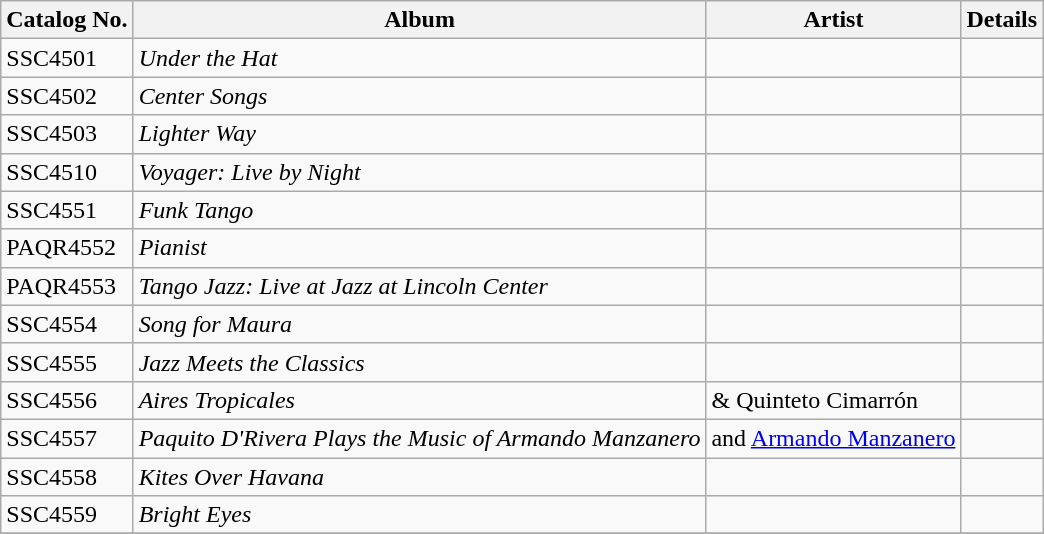<table class="wikitable sortable">
<tr>
<th>Catalog No.</th>
<th>Album</th>
<th>Artist</th>
<th>Details</th>
</tr>
<tr>
<td>SSC4501</td>
<td><em>Under the Hat</em></td>
<td></td>
<td></td>
</tr>
<tr>
<td>SSC4502</td>
<td><em>Center Songs</em></td>
<td></td>
<td></td>
</tr>
<tr>
<td>SSC4503</td>
<td><em>Lighter Way</em></td>
<td></td>
<td></td>
</tr>
<tr>
<td>SSC4510</td>
<td><em>Voyager: Live by Night</em></td>
<td></td>
<td></td>
</tr>
<tr>
<td>SSC4551</td>
<td><em>Funk Tango</em></td>
<td></td>
<td></td>
</tr>
<tr>
<td>PAQR4552</td>
<td><em>Pianist</em></td>
<td></td>
<td></td>
</tr>
<tr>
<td>PAQR4553</td>
<td><em>Tango Jazz: Live at Jazz at Lincoln Center</em></td>
<td></td>
<td></td>
</tr>
<tr>
<td>SSC4554</td>
<td><em>Song for Maura</em></td>
<td></td>
<td></td>
</tr>
<tr>
<td>SSC4555</td>
<td><em>Jazz Meets the Classics</em></td>
<td></td>
<td></td>
</tr>
<tr>
<td>SSC4556</td>
<td><em>Aires Tropicales</em></td>
<td> & Quinteto Cimarrón</td>
<td></td>
</tr>
<tr>
<td>SSC4557</td>
<td><em>Paquito D'Rivera Plays the Music of Armando Manzanero</em></td>
<td> and <a href='#'>Armando Manzanero</a></td>
<td></td>
</tr>
<tr>
<td>SSC4558</td>
<td><em>Kites Over Havana</em></td>
<td></td>
<td></td>
</tr>
<tr>
<td>SSC4559</td>
<td><em>Bright Eyes</em></td>
<td></td>
<td></td>
</tr>
<tr>
</tr>
</table>
